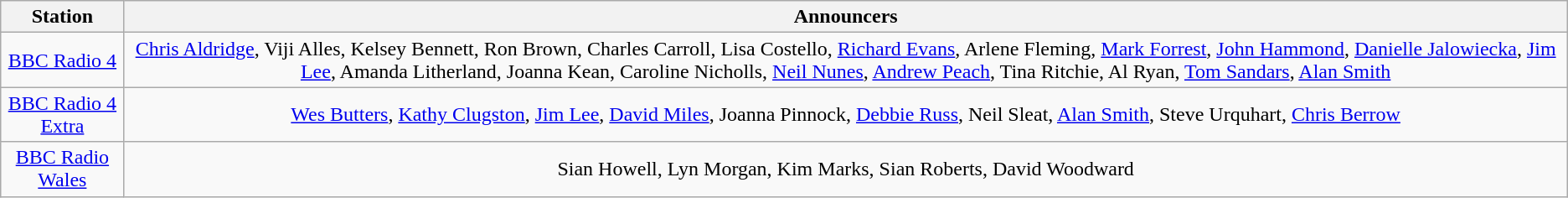<table class="wikitable" style="text-align:center;">
<tr>
<th>Station</th>
<th>Announcers</th>
</tr>
<tr>
<td><a href='#'>BBC Radio 4</a></td>
<td><a href='#'>Chris Aldridge</a>, Viji Alles, Kelsey Bennett, Ron Brown, Charles Carroll, Lisa Costello, <a href='#'>Richard Evans</a>, Arlene Fleming, <a href='#'>Mark Forrest</a>, <a href='#'>John Hammond</a>, <a href='#'>Danielle Jalowiecka</a>, <a href='#'>Jim Lee</a>, Amanda Litherland, Joanna Kean, Caroline Nicholls, <a href='#'>Neil Nunes</a>, <a href='#'>Andrew Peach</a>, Tina Ritchie, Al Ryan, <a href='#'>Tom Sandars</a>, <a href='#'>Alan Smith</a></td>
</tr>
<tr>
<td><a href='#'>BBC Radio 4 Extra</a></td>
<td><a href='#'>Wes Butters</a>, <a href='#'>Kathy Clugston</a>, <a href='#'>Jim Lee</a>, <a href='#'>David Miles</a>, Joanna Pinnock, <a href='#'>Debbie Russ</a>, Neil Sleat, <a href='#'>Alan Smith</a>, Steve Urquhart, <a href='#'>Chris Berrow</a></td>
</tr>
<tr>
<td><a href='#'>BBC Radio Wales</a></td>
<td>Sian Howell, Lyn Morgan, Kim Marks, Sian Roberts, David Woodward</td>
</tr>
</table>
